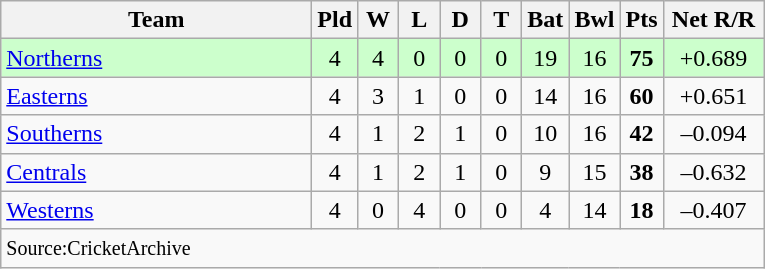<table class="wikitable" style="text-align: center;">
<tr>
<th width=200>Team</th>
<th width=20>Pld</th>
<th width=20>W</th>
<th width=20>L</th>
<th width=20>D</th>
<th width=20>T</th>
<th width=20>Bat</th>
<th width=20>Bwl</th>
<th width=20>Pts</th>
<th width=60>Net R/R</th>
</tr>
<tr style="background:#ccffcc;">
<td align=left><a href='#'>Northerns</a></td>
<td>4</td>
<td>4</td>
<td>0</td>
<td>0</td>
<td>0</td>
<td>19</td>
<td>16</td>
<td><strong>75</strong></td>
<td>+0.689</td>
</tr>
<tr>
<td align=left><a href='#'>Easterns</a></td>
<td>4</td>
<td>3</td>
<td>1</td>
<td>0</td>
<td>0</td>
<td>14</td>
<td>16</td>
<td><strong>60</strong></td>
<td>+0.651</td>
</tr>
<tr>
<td align=left><a href='#'>Southerns</a></td>
<td>4</td>
<td>1</td>
<td>2</td>
<td>1</td>
<td>0</td>
<td>10</td>
<td>16</td>
<td><strong>42</strong></td>
<td>–0.094</td>
</tr>
<tr>
<td align=left><a href='#'>Centrals</a></td>
<td>4</td>
<td>1</td>
<td>2</td>
<td>1</td>
<td>0</td>
<td>9</td>
<td>15</td>
<td><strong>38</strong></td>
<td>–0.632</td>
</tr>
<tr>
<td align=left><a href='#'>Westerns</a></td>
<td>4</td>
<td>0</td>
<td>4</td>
<td>0</td>
<td>0</td>
<td>4</td>
<td>14</td>
<td><strong>18</strong></td>
<td>–0.407</td>
</tr>
<tr>
<td align=left colspan="11"><small>Source:CricketArchive</small></td>
</tr>
</table>
